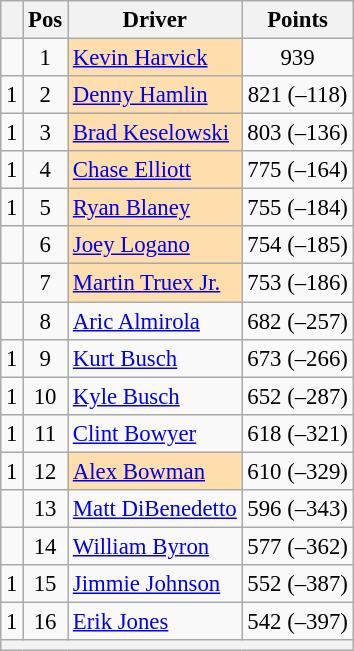<table class="wikitable" style="font-size: 95%">
<tr>
<th></th>
<th>Pos</th>
<th>Driver</th>
<th>Points</th>
</tr>
<tr>
<td align="left"></td>
<td style="text-align:center;">1</td>
<td style="background:#FFDEAD;"><a href='#'>Kevin Harvick</a></td>
<td style="text-align:center;">939</td>
</tr>
<tr>
<td align="left"> 1</td>
<td style="text-align:center;">2</td>
<td style="background:#FFDEAD;"><a href='#'>Denny Hamlin</a></td>
<td style="text-align:center;">821 (–118)</td>
</tr>
<tr>
<td align="left"> 1</td>
<td style="text-align:center;">3</td>
<td style="background:#FFDEAD;"><a href='#'>Brad Keselowski</a></td>
<td style="text-align:center;">803 (–136)</td>
</tr>
<tr>
<td align="left"> 1</td>
<td style="text-align:center;">4</td>
<td style="background:#FFDEAD;"><a href='#'>Chase Elliott</a></td>
<td style="text-align:center;">775 (–164)</td>
</tr>
<tr>
<td align="left"> 1</td>
<td style="text-align:center;">5</td>
<td style="background:#FFDEAD;"><a href='#'>Ryan Blaney</a></td>
<td style="text-align:center;">755 (–184)</td>
</tr>
<tr>
<td align="left"></td>
<td style="text-align:center;">6</td>
<td style="background:#FFDEAD;"><a href='#'>Joey Logano</a></td>
<td style="text-align:center;">754 (–185)</td>
</tr>
<tr>
<td align="left"></td>
<td style="text-align:center;">7</td>
<td style="background:#FFDEAD;"><a href='#'>Martin Truex Jr.</a></td>
<td style="text-align:center;">753 (–186)</td>
</tr>
<tr>
<td align="left"></td>
<td style="text-align:center;">8</td>
<td><a href='#'>Aric Almirola</a></td>
<td style="text-align:center;">682 (–257)</td>
</tr>
<tr>
<td align="left"> 1</td>
<td style="text-align:center;">9</td>
<td><a href='#'>Kurt Busch</a></td>
<td style="text-align:center;">673 (–266)</td>
</tr>
<tr>
<td align="left"> 1</td>
<td style="text-align:center;">10</td>
<td><a href='#'>Kyle Busch</a></td>
<td style="text-align:center;">652 (–287)</td>
</tr>
<tr>
<td align="left"> 1</td>
<td style="text-align:center;">11</td>
<td><a href='#'>Clint Bowyer</a></td>
<td style="text-align:center;">618 (–321)</td>
</tr>
<tr>
<td align="left"> 1</td>
<td style="text-align:center;">12</td>
<td style="background:#FFDEAD;"><a href='#'>Alex Bowman</a></td>
<td style="text-align:center;">610 (–329)</td>
</tr>
<tr>
<td align="left"></td>
<td style="text-align:center;">13</td>
<td><a href='#'>Matt DiBenedetto</a></td>
<td style="text-align:center;">596 (–343)</td>
</tr>
<tr>
<td align="left"></td>
<td style="text-align:center;">14</td>
<td><a href='#'>William Byron</a></td>
<td style="text-align:center;">577 (–362)</td>
</tr>
<tr>
<td align="left"> 1</td>
<td style="text-align:center;">15</td>
<td><a href='#'>Jimmie Johnson</a></td>
<td style="text-align:center;">552 (–387)</td>
</tr>
<tr>
<td align="left"> 1</td>
<td style="text-align:center;">16</td>
<td><a href='#'>Erik Jones</a></td>
<td style="text-align:center;">542 (–397)</td>
</tr>
<tr class="sortbottom">
<th colspan="9"></th>
</tr>
</table>
